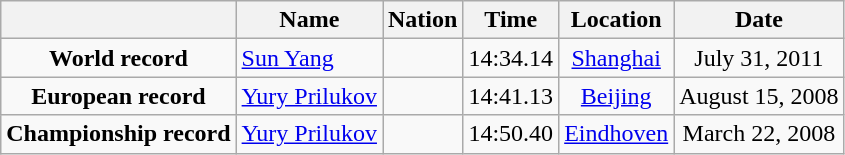<table class=wikitable style=text-align:center>
<tr>
<th></th>
<th>Name</th>
<th>Nation</th>
<th>Time</th>
<th>Location</th>
<th>Date</th>
</tr>
<tr>
<td><strong>World record</strong></td>
<td align=left><a href='#'>Sun Yang</a></td>
<td align=left></td>
<td align=left>14:34.14</td>
<td><a href='#'>Shanghai</a></td>
<td>July 31, 2011</td>
</tr>
<tr>
<td><strong>European record</strong></td>
<td align=left><a href='#'>Yury Prilukov</a></td>
<td align=left></td>
<td align=left>14:41.13</td>
<td><a href='#'>Beijing</a></td>
<td>August 15, 2008</td>
</tr>
<tr>
<td><strong>Championship record</strong></td>
<td align=left><a href='#'>Yury Prilukov</a></td>
<td align=left></td>
<td align=left>14:50.40</td>
<td><a href='#'>Eindhoven</a></td>
<td>March 22, 2008</td>
</tr>
</table>
